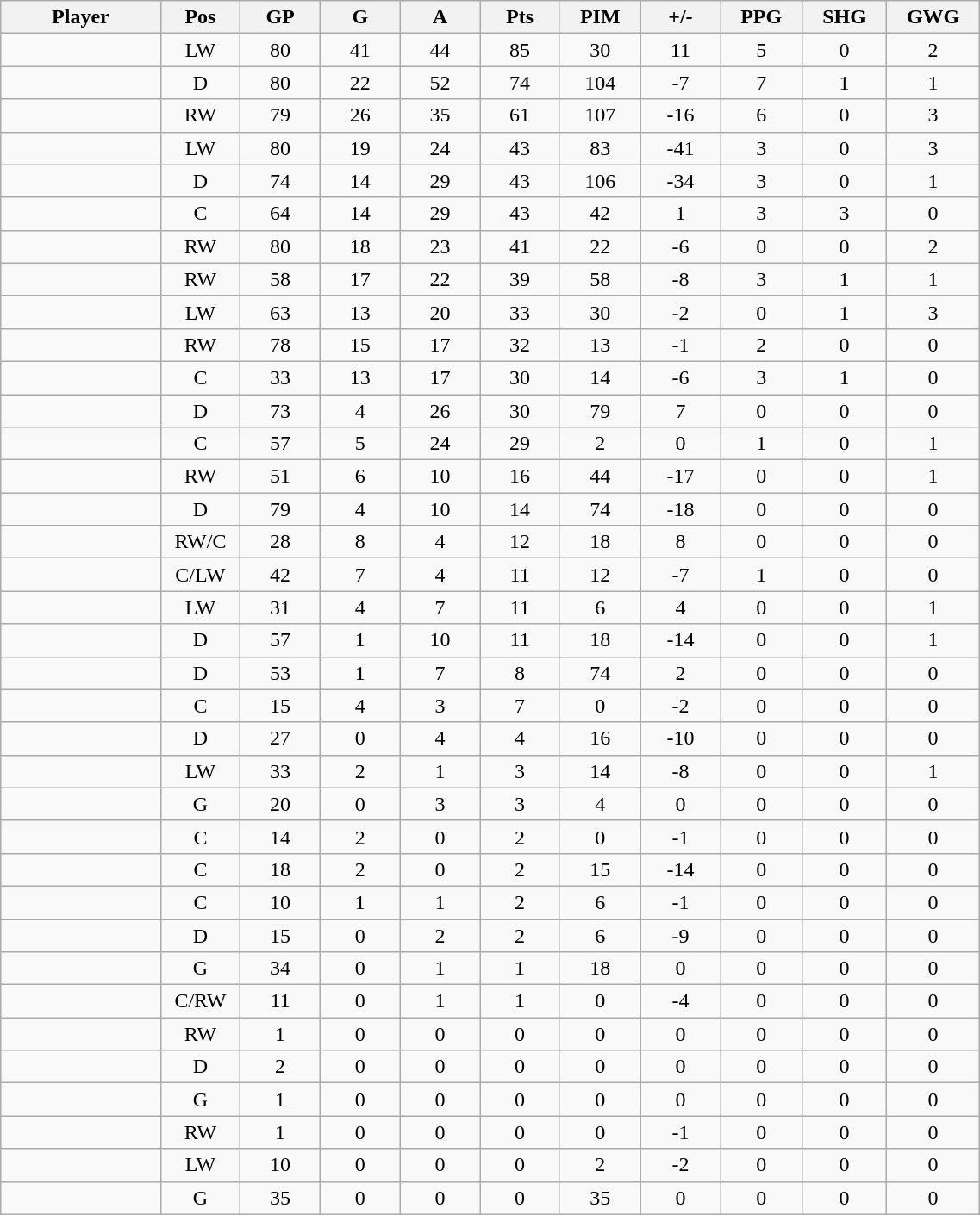<table class="wikitable sortable" width="60%">
<tr ALIGN="center">
<th bgcolor="#DDDDFF" width="10%">Player</th>
<th bgcolor="#DDDDFF" width="3%" title="Position">Pos</th>
<th bgcolor="#DDDDFF" width="5%" title="Games played">GP</th>
<th bgcolor="#DDDDFF" width="5%" title="Goals">G</th>
<th bgcolor="#DDDDFF" width="5%" title="Assists">A</th>
<th bgcolor="#DDDDFF" width="5%" title="Points">Pts</th>
<th bgcolor="#DDDDFF" width="5%" title="Penalties in Minutes">PIM</th>
<th bgcolor="#DDDDFF" width="5%" title="Plus/Minus">+/-</th>
<th bgcolor="#DDDDFF" width="5%" title="Power Play Goals">PPG</th>
<th bgcolor="#DDDDFF" width="5%" title="Short-handed Goals">SHG</th>
<th bgcolor="#DDDDFF" width="5%" title="Game-winning Goals">GWG</th>
</tr>
<tr align="center">
<td align="right"></td>
<td>LW</td>
<td>80</td>
<td>41</td>
<td>44</td>
<td>85</td>
<td>30</td>
<td>11</td>
<td>5</td>
<td>0</td>
<td>2</td>
</tr>
<tr align="center">
<td align="right"></td>
<td>D</td>
<td>80</td>
<td>22</td>
<td>52</td>
<td>74</td>
<td>104</td>
<td>-7</td>
<td>7</td>
<td>1</td>
<td>1</td>
</tr>
<tr align="center">
<td align="right"></td>
<td>RW</td>
<td>79</td>
<td>26</td>
<td>35</td>
<td>61</td>
<td>107</td>
<td>-16</td>
<td>6</td>
<td>0</td>
<td>3</td>
</tr>
<tr align="center">
<td align="right"></td>
<td>LW</td>
<td>80</td>
<td>19</td>
<td>24</td>
<td>43</td>
<td>83</td>
<td>-41</td>
<td>3</td>
<td>0</td>
<td>3</td>
</tr>
<tr align="center">
<td align="right"></td>
<td>D</td>
<td>74</td>
<td>14</td>
<td>29</td>
<td>43</td>
<td>106</td>
<td>-34</td>
<td>3</td>
<td>0</td>
<td>1</td>
</tr>
<tr align="center">
<td align="right"></td>
<td>C</td>
<td>64</td>
<td>14</td>
<td>29</td>
<td>43</td>
<td>42</td>
<td>1</td>
<td>3</td>
<td>3</td>
<td>0</td>
</tr>
<tr align="center">
<td align="right"></td>
<td>RW</td>
<td>80</td>
<td>18</td>
<td>23</td>
<td>41</td>
<td>22</td>
<td>-6</td>
<td>0</td>
<td>0</td>
<td>2</td>
</tr>
<tr align="center">
<td align="right"></td>
<td>RW</td>
<td>58</td>
<td>17</td>
<td>22</td>
<td>39</td>
<td>58</td>
<td>-8</td>
<td>3</td>
<td>1</td>
<td>1</td>
</tr>
<tr align="center">
<td align="right"></td>
<td>LW</td>
<td>63</td>
<td>13</td>
<td>20</td>
<td>33</td>
<td>30</td>
<td>-2</td>
<td>0</td>
<td>1</td>
<td>3</td>
</tr>
<tr align="center">
<td align="right"></td>
<td>RW</td>
<td>78</td>
<td>15</td>
<td>17</td>
<td>32</td>
<td>13</td>
<td>-1</td>
<td>2</td>
<td>0</td>
<td>0</td>
</tr>
<tr align="center">
<td align="right"></td>
<td>C</td>
<td>33</td>
<td>13</td>
<td>17</td>
<td>30</td>
<td>14</td>
<td>-6</td>
<td>3</td>
<td>1</td>
<td>0</td>
</tr>
<tr align="center">
<td align="right"></td>
<td>D</td>
<td>73</td>
<td>4</td>
<td>26</td>
<td>30</td>
<td>79</td>
<td>7</td>
<td>0</td>
<td>0</td>
<td>0</td>
</tr>
<tr align="center">
<td align="right"></td>
<td>C</td>
<td>57</td>
<td>5</td>
<td>24</td>
<td>29</td>
<td>2</td>
<td>0</td>
<td>1</td>
<td>0</td>
<td>1</td>
</tr>
<tr align="center">
<td align="right"></td>
<td>RW</td>
<td>51</td>
<td>6</td>
<td>10</td>
<td>16</td>
<td>44</td>
<td>-17</td>
<td>0</td>
<td>0</td>
<td>1</td>
</tr>
<tr align="center">
<td align="right"></td>
<td>D</td>
<td>79</td>
<td>4</td>
<td>10</td>
<td>14</td>
<td>74</td>
<td>-18</td>
<td>0</td>
<td>0</td>
<td>0</td>
</tr>
<tr align="center">
<td align="right"></td>
<td>RW/C</td>
<td>28</td>
<td>8</td>
<td>4</td>
<td>12</td>
<td>18</td>
<td>8</td>
<td>0</td>
<td>0</td>
<td>0</td>
</tr>
<tr align="center">
<td align="right"></td>
<td>C/LW</td>
<td>42</td>
<td>7</td>
<td>4</td>
<td>11</td>
<td>12</td>
<td>-7</td>
<td>1</td>
<td>0</td>
<td>0</td>
</tr>
<tr align="center">
<td align="right"></td>
<td>LW</td>
<td>31</td>
<td>4</td>
<td>7</td>
<td>11</td>
<td>6</td>
<td>4</td>
<td>0</td>
<td>0</td>
<td>1</td>
</tr>
<tr align="center">
<td align="right"></td>
<td>D</td>
<td>57</td>
<td>1</td>
<td>10</td>
<td>11</td>
<td>18</td>
<td>-14</td>
<td>0</td>
<td>0</td>
<td>1</td>
</tr>
<tr align="center">
<td align="right"></td>
<td>D</td>
<td>53</td>
<td>1</td>
<td>7</td>
<td>8</td>
<td>74</td>
<td>2</td>
<td>0</td>
<td>0</td>
<td>0</td>
</tr>
<tr align="center">
<td align="right"></td>
<td>C</td>
<td>15</td>
<td>4</td>
<td>3</td>
<td>7</td>
<td>0</td>
<td>-2</td>
<td>0</td>
<td>0</td>
<td>0</td>
</tr>
<tr align="center">
<td align="right"></td>
<td>D</td>
<td>27</td>
<td>0</td>
<td>4</td>
<td>4</td>
<td>16</td>
<td>-10</td>
<td>0</td>
<td>0</td>
<td>0</td>
</tr>
<tr align="center">
<td align="right"></td>
<td>LW</td>
<td>33</td>
<td>2</td>
<td>1</td>
<td>3</td>
<td>14</td>
<td>-8</td>
<td>0</td>
<td>0</td>
<td>1</td>
</tr>
<tr align="center">
<td align="right"></td>
<td>G</td>
<td>20</td>
<td>0</td>
<td>3</td>
<td>3</td>
<td>4</td>
<td>0</td>
<td>0</td>
<td>0</td>
<td>0</td>
</tr>
<tr align="center">
<td align="right"></td>
<td>C</td>
<td>14</td>
<td>2</td>
<td>0</td>
<td>2</td>
<td>0</td>
<td>-1</td>
<td>0</td>
<td>0</td>
<td>0</td>
</tr>
<tr align="center">
<td align="right"></td>
<td>C</td>
<td>18</td>
<td>2</td>
<td>0</td>
<td>2</td>
<td>15</td>
<td>-14</td>
<td>0</td>
<td>0</td>
<td>0</td>
</tr>
<tr align="center">
<td align="right"></td>
<td>C</td>
<td>10</td>
<td>1</td>
<td>1</td>
<td>2</td>
<td>6</td>
<td>-1</td>
<td>0</td>
<td>0</td>
<td>0</td>
</tr>
<tr align="center">
<td align="right"></td>
<td>D</td>
<td>15</td>
<td>0</td>
<td>2</td>
<td>2</td>
<td>6</td>
<td>-9</td>
<td>0</td>
<td>0</td>
<td>0</td>
</tr>
<tr align="center">
<td align="right"></td>
<td>G</td>
<td>34</td>
<td>0</td>
<td>1</td>
<td>1</td>
<td>18</td>
<td>0</td>
<td>0</td>
<td>0</td>
<td>0</td>
</tr>
<tr align="center">
<td align="right"></td>
<td>C/RW</td>
<td>11</td>
<td>0</td>
<td>1</td>
<td>1</td>
<td>0</td>
<td>-4</td>
<td>0</td>
<td>0</td>
<td>0</td>
</tr>
<tr align="center">
<td align="right"></td>
<td>RW</td>
<td>1</td>
<td>0</td>
<td>0</td>
<td>0</td>
<td>0</td>
<td>0</td>
<td>0</td>
<td>0</td>
<td>0</td>
</tr>
<tr align="center">
<td align="right"></td>
<td>D</td>
<td>2</td>
<td>0</td>
<td>0</td>
<td>0</td>
<td>0</td>
<td>0</td>
<td>0</td>
<td>0</td>
<td>0</td>
</tr>
<tr align="center">
<td align="right"></td>
<td>G</td>
<td>1</td>
<td>0</td>
<td>0</td>
<td>0</td>
<td>0</td>
<td>0</td>
<td>0</td>
<td>0</td>
<td>0</td>
</tr>
<tr align="center">
<td align="right"></td>
<td>RW</td>
<td>1</td>
<td>0</td>
<td>0</td>
<td>0</td>
<td>0</td>
<td>-1</td>
<td>0</td>
<td>0</td>
<td>0</td>
</tr>
<tr align="center">
<td align="right"></td>
<td>LW</td>
<td>10</td>
<td>0</td>
<td>0</td>
<td>0</td>
<td>2</td>
<td>-2</td>
<td>0</td>
<td>0</td>
<td>0</td>
</tr>
<tr align="center">
<td align="right"></td>
<td>G</td>
<td>35</td>
<td>0</td>
<td>0</td>
<td>0</td>
<td>35</td>
<td>0</td>
<td>0</td>
<td>0</td>
<td>0</td>
</tr>
</table>
